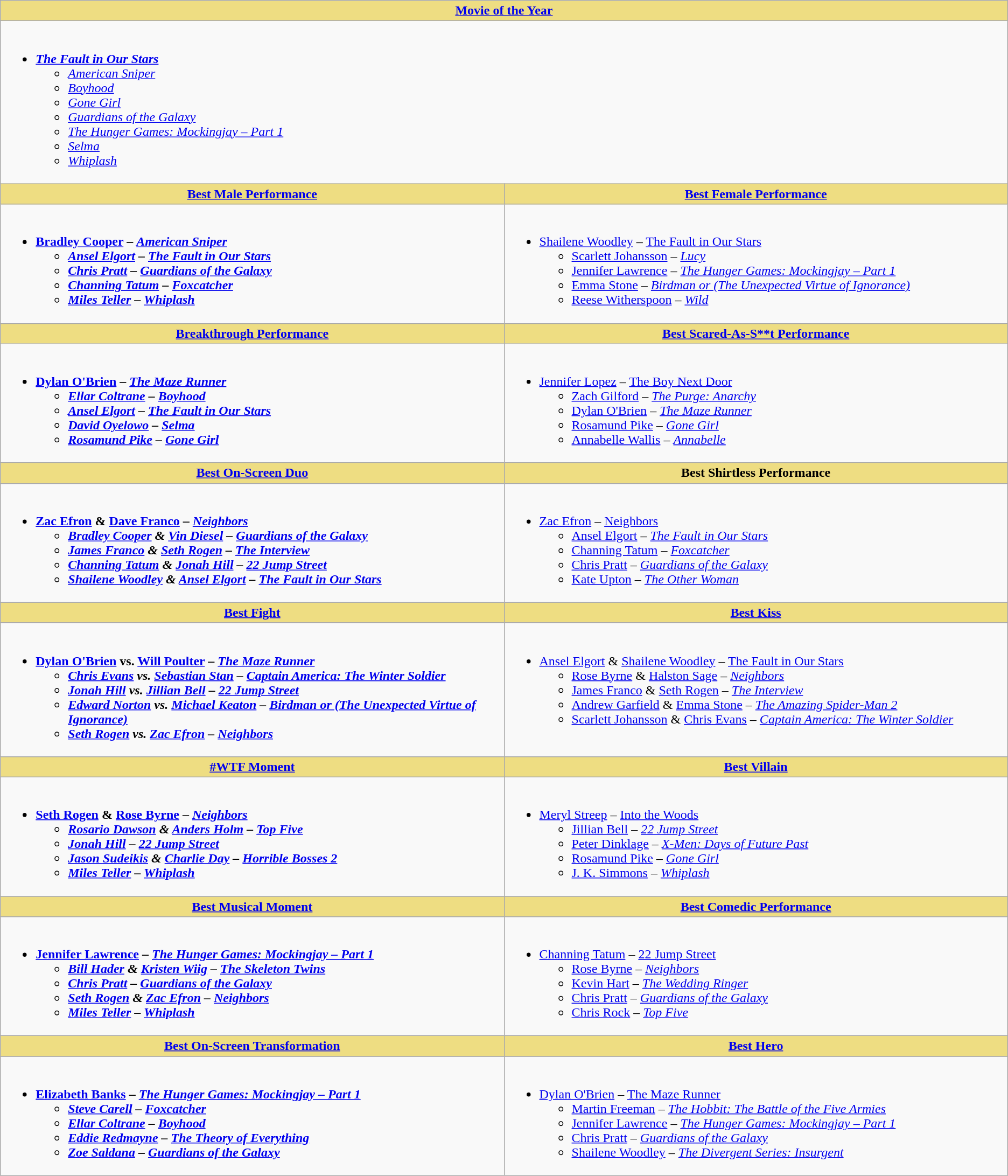<table class="wikitable">
<tr>
<th colspan="2" style="background:#EEDD82;"><a href='#'>Movie of the Year</a></th>
</tr>
<tr>
<td colspan="2" valign="top"><br><ul><li><strong><a href='#'><em>The Fault in Our Stars</em></a></strong><ul><li><em><a href='#'>American Sniper</a></em></li><li><em><a href='#'>Boyhood</a></em></li><li><em><a href='#'>Gone Girl</a></em></li><li><em><a href='#'>Guardians of the Galaxy</a></em></li><li><em><a href='#'>The Hunger Games: Mockingjay – Part 1</a></em></li><li><em><a href='#'>Selma</a></em></li><li><em><a href='#'>Whiplash</a></em></li></ul></li></ul></td>
</tr>
<tr>
<th style="background:#EEDD82;" width="50%"><a href='#'>Best Male Performance</a></th>
<th style="background:#EEDD82;" width="50%"><a href='#'>Best Female Performance</a></th>
</tr>
<tr>
<td valign="top"><br><ul><li><strong><a href='#'>Bradley Cooper</a> – <em><a href='#'>American Sniper</a><strong><em><ul><li><a href='#'>Ansel Elgort</a> – </em><a href='#'>The Fault in Our Stars</a><em></li><li><a href='#'>Chris Pratt</a> – </em><a href='#'>Guardians of the Galaxy</a><em></li><li><a href='#'>Channing Tatum</a> – </em><a href='#'>Foxcatcher</a><em></li><li><a href='#'>Miles Teller</a> – </em><a href='#'>Whiplash</a><em></li></ul></li></ul></td>
<td valign="top"><br><ul><li></strong> <a href='#'>Shailene Woodley</a> – </em><a href='#'>The Fault in Our Stars</a></em></strong><ul><li><a href='#'>Scarlett Johansson</a> – <em><a href='#'>Lucy</a></em></li><li><a href='#'>Jennifer Lawrence</a> – <em><a href='#'>The Hunger Games: Mockingjay – Part 1</a></em></li><li><a href='#'>Emma Stone</a> – <em><a href='#'>Birdman or (The Unexpected Virtue of Ignorance)</a></em></li><li><a href='#'>Reese Witherspoon</a> – <em><a href='#'>Wild</a></em></li></ul></li></ul></td>
</tr>
<tr>
<th style="background:#EEDD82;"><a href='#'>Breakthrough Performance</a></th>
<th style="background:#EEDD82;"><a href='#'>Best Scared-As-S**t Performance</a></th>
</tr>
<tr>
<td valign="top"><br><ul><li><strong><a href='#'>Dylan O'Brien</a> – <em><a href='#'>The Maze Runner</a><strong><em><ul><li><a href='#'>Ellar Coltrane</a> – </em><a href='#'>Boyhood</a><em></li><li><a href='#'>Ansel Elgort</a> – </em><a href='#'>The Fault in Our Stars</a><em></li><li><a href='#'>David Oyelowo</a> – </em><a href='#'>Selma</a><em></li><li><a href='#'>Rosamund Pike</a> – </em><a href='#'>Gone Girl</a><em></li></ul></li></ul></td>
<td valign="top"><br><ul><li></strong> <a href='#'>Jennifer Lopez</a> – </em><a href='#'>The Boy Next Door</a></em></strong><ul><li><a href='#'>Zach Gilford</a> – <em><a href='#'>The Purge: Anarchy</a></em></li><li><a href='#'>Dylan O'Brien</a> – <em><a href='#'>The Maze Runner</a></em></li><li><a href='#'>Rosamund Pike</a> – <em><a href='#'>Gone Girl</a></em></li><li><a href='#'>Annabelle Wallis</a> – <em><a href='#'>Annabelle</a></em></li></ul></li></ul></td>
</tr>
<tr>
<th style="background:#EEDD82;"><a href='#'>Best On-Screen Duo</a></th>
<th style="background:#EEDD82;">Best Shirtless Performance</th>
</tr>
<tr>
<td valign="top"><br><ul><li><strong> <a href='#'>Zac Efron</a> & <a href='#'>Dave Franco</a> – <em><a href='#'>Neighbors</a><strong><em><ul><li><a href='#'>Bradley Cooper</a> & <a href='#'>Vin Diesel</a> – </em><a href='#'>Guardians of the Galaxy</a><em></li><li><a href='#'>James Franco</a> & <a href='#'>Seth Rogen</a> – </em><a href='#'>The Interview</a><em></li><li><a href='#'>Channing Tatum</a> & <a href='#'>Jonah Hill</a> – </em><a href='#'>22 Jump Street</a><em></li><li><a href='#'>Shailene Woodley</a> & <a href='#'>Ansel Elgort</a> – </em><a href='#'>The Fault in Our Stars</a><em></li></ul></li></ul></td>
<td valign="top"><br><ul><li></strong><a href='#'>Zac Efron</a> – </em><a href='#'>Neighbors</a></em></strong><ul><li><a href='#'>Ansel Elgort</a> – <em><a href='#'>The Fault in Our Stars</a></em></li><li><a href='#'>Channing Tatum</a> – <em><a href='#'>Foxcatcher</a></em></li><li><a href='#'>Chris Pratt</a> – <em><a href='#'>Guardians of the Galaxy</a></em></li><li><a href='#'>Kate Upton</a> – <em><a href='#'>The Other Woman</a></em></li></ul></li></ul></td>
</tr>
<tr>
<th style="background:#EEDD82;"><a href='#'>Best Fight</a></th>
<th style="background:#EEDD82;"><a href='#'>Best Kiss</a></th>
</tr>
<tr>
<td valign="top"><br><ul><li><strong><a href='#'>Dylan O'Brien</a> vs. <a href='#'>Will Poulter</a> – <em><a href='#'>The Maze Runner</a><strong><em><ul><li><a href='#'>Chris Evans</a> vs. <a href='#'>Sebastian Stan</a> – </em><a href='#'>Captain America: The Winter Soldier</a><em></li><li><a href='#'>Jonah Hill</a> vs. <a href='#'>Jillian Bell</a> – </em><a href='#'>22 Jump Street</a><em></li><li><a href='#'>Edward Norton</a> vs. <a href='#'>Michael Keaton</a> – </em><a href='#'>Birdman or (The Unexpected Virtue of Ignorance)</a><em></li><li><a href='#'>Seth Rogen</a> vs. <a href='#'>Zac Efron</a> – </em><a href='#'>Neighbors</a><em></li></ul></li></ul></td>
<td valign="top"><br><ul><li></strong> <a href='#'>Ansel Elgort</a> & <a href='#'>Shailene Woodley</a> – </em><a href='#'>The Fault in Our Stars</a></em></strong><ul><li><a href='#'>Rose Byrne</a> & <a href='#'>Halston Sage</a> – <em><a href='#'>Neighbors</a></em></li><li><a href='#'>James Franco</a> & <a href='#'>Seth Rogen</a> – <em><a href='#'>The Interview</a></em></li><li><a href='#'>Andrew Garfield</a> & <a href='#'>Emma Stone</a> – <em><a href='#'>The Amazing Spider-Man 2</a></em></li><li><a href='#'>Scarlett Johansson</a> & <a href='#'>Chris Evans</a> – <em><a href='#'>Captain America: The Winter Soldier</a></em></li></ul></li></ul></td>
</tr>
<tr>
<th style="background:#EEDD82;"><a href='#'>#WTF Moment</a></th>
<th style="background:#EEDD82;"><a href='#'>Best Villain</a></th>
</tr>
<tr>
<td valign="top"><br><ul><li><strong><a href='#'>Seth Rogen</a> & <a href='#'>Rose Byrne</a> – <em><a href='#'>Neighbors</a><strong><em><ul><li><a href='#'>Rosario Dawson</a> & <a href='#'>Anders Holm</a> – </em><a href='#'>Top Five</a><em></li><li><a href='#'>Jonah Hill</a> – </em><a href='#'>22 Jump Street</a><em></li><li><a href='#'>Jason Sudeikis</a> & <a href='#'>Charlie Day</a> – </em><a href='#'>Horrible Bosses 2</a><em></li><li><a href='#'>Miles Teller</a> – </em><a href='#'>Whiplash</a><em></li></ul></li></ul></td>
<td valign="top"><br><ul><li></strong><a href='#'>Meryl Streep</a> – </em><a href='#'>Into the Woods</a></em></strong><ul><li><a href='#'>Jillian Bell</a> – <em><a href='#'>22 Jump Street</a></em></li><li><a href='#'>Peter Dinklage</a> – <em><a href='#'>X-Men: Days of Future Past</a></em></li><li><a href='#'>Rosamund Pike</a> – <em><a href='#'>Gone Girl</a></em></li><li><a href='#'>J. K. Simmons</a> – <em><a href='#'>Whiplash</a></em></li></ul></li></ul></td>
</tr>
<tr>
<th style="background:#EEDD82;"><a href='#'>Best Musical Moment</a></th>
<th style="background:#EEDD82;"><a href='#'>Best Comedic Performance</a></th>
</tr>
<tr>
<td valign="top"><br><ul><li><strong><a href='#'>Jennifer Lawrence</a> – <em><a href='#'>The Hunger Games: Mockingjay – Part 1</a><strong><em><ul><li><a href='#'>Bill Hader</a> & <a href='#'>Kristen Wiig</a> – </em><a href='#'>The Skeleton Twins</a><em></li><li><a href='#'>Chris Pratt</a> – </em><a href='#'>Guardians of the Galaxy</a><em></li><li><a href='#'>Seth Rogen</a> & <a href='#'>Zac Efron</a> – </em><a href='#'>Neighbors</a><em></li><li><a href='#'>Miles Teller</a> – </em><a href='#'>Whiplash</a><em></li></ul></li></ul></td>
<td valign="top"><br><ul><li></strong> <a href='#'>Channing Tatum</a> – </em><a href='#'>22 Jump Street</a></em></strong><ul><li><a href='#'>Rose Byrne</a> – <em><a href='#'>Neighbors</a></em></li><li><a href='#'>Kevin Hart</a> – <em><a href='#'>The Wedding Ringer</a></em></li><li><a href='#'>Chris Pratt</a> – <em><a href='#'>Guardians of the Galaxy</a></em></li><li><a href='#'>Chris Rock</a> – <em><a href='#'>Top Five</a></em></li></ul></li></ul></td>
</tr>
<tr>
<th style="background:#EEDD82;"><a href='#'>Best On-Screen Transformation</a></th>
<th style="background:#EEDD82;"><a href='#'>Best Hero</a></th>
</tr>
<tr>
<td valign="top"><br><ul><li><strong><a href='#'>Elizabeth Banks</a> – <em><a href='#'>The Hunger Games: Mockingjay – Part 1</a><strong><em><ul><li><a href='#'>Steve Carell</a> – </em><a href='#'>Foxcatcher</a><em></li><li><a href='#'>Ellar Coltrane</a> – </em><a href='#'>Boyhood</a><em></li><li><a href='#'>Eddie Redmayne</a> – </em><a href='#'>The Theory of Everything</a><em></li><li><a href='#'>Zoe Saldana</a> – </em><a href='#'>Guardians of the Galaxy</a><em></li></ul></li></ul></td>
<td valign="top"><br><ul><li></strong><a href='#'>Dylan O'Brien</a> – </em><a href='#'>The Maze Runner</a></em></strong><ul><li><a href='#'>Martin Freeman</a> – <em><a href='#'>The Hobbit: The Battle of the Five Armies</a></em></li><li><a href='#'>Jennifer Lawrence</a> – <em><a href='#'>The Hunger Games: Mockingjay – Part 1</a></em></li><li><a href='#'>Chris Pratt</a> – <em><a href='#'>Guardians of the Galaxy</a></em></li><li><a href='#'>Shailene Woodley</a> – <em><a href='#'>The Divergent Series: Insurgent</a></em></li></ul></li></ul></td>
</tr>
</table>
